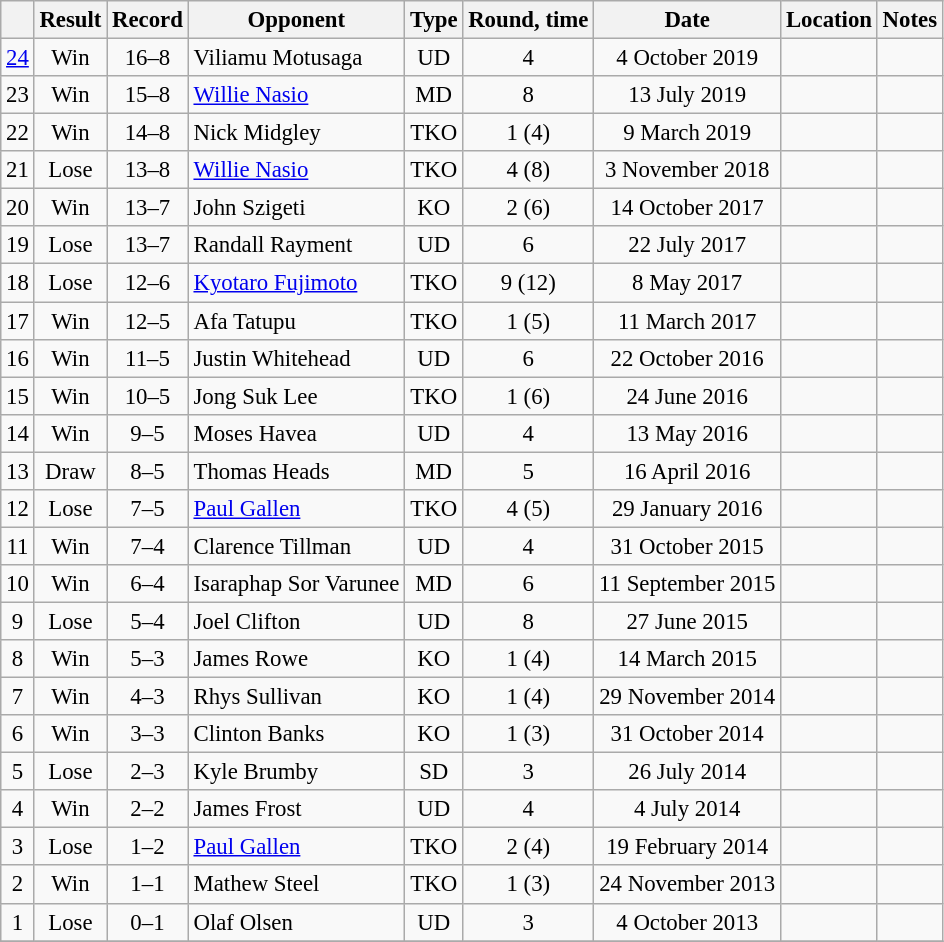<table class="wikitable" style="text-align:center; font-size:95%">
<tr>
<th></th>
<th>Result</th>
<th>Record</th>
<th>Opponent</th>
<th>Type</th>
<th>Round, time</th>
<th>Date</th>
<th>Location</th>
<th>Notes</th>
</tr>
<tr>
<td><a href='#'>24</a></td>
<td>Win</td>
<td>16–8</td>
<td style="text-align:left;"> Viliamu Motusaga</td>
<td>UD</td>
<td>4</td>
<td>4 October 2019</td>
<td style="text-align:left;"> </td>
<td></td>
</tr>
<tr>
<td>23</td>
<td>Win</td>
<td>15–8</td>
<td style="text-align:left;"> <a href='#'>Willie Nasio</a></td>
<td>MD</td>
<td>8</td>
<td>13 July 2019</td>
<td style="text-align:left;"> </td>
<td></td>
</tr>
<tr>
<td>22</td>
<td>Win</td>
<td>14–8</td>
<td style="text-align:left;"> Nick Midgley</td>
<td>TKO</td>
<td>1 (4) </td>
<td>9 March 2019</td>
<td style="text-align:left;"> </td>
<td></td>
</tr>
<tr>
<td>21</td>
<td>Lose</td>
<td>13–8</td>
<td style="text-align:left;"> <a href='#'>Willie Nasio</a></td>
<td>TKO</td>
<td>4 (8) </td>
<td>3 November 2018</td>
<td style="text-align:left;"> </td>
<td></td>
</tr>
<tr>
<td>20</td>
<td>Win</td>
<td>13–7</td>
<td style="text-align:left;"> John Szigeti</td>
<td>KO</td>
<td>2 (6) </td>
<td>14 October 2017</td>
<td style="text-align:left;"> </td>
<td></td>
</tr>
<tr>
<td>19</td>
<td>Lose</td>
<td>13–7</td>
<td style="text-align:left;"> Randall Rayment</td>
<td>UD</td>
<td>6</td>
<td>22 July 2017</td>
<td style="text-align:left;"> </td>
<td></td>
</tr>
<tr>
<td>18</td>
<td>Lose</td>
<td>12–6</td>
<td style="text-align:left;"> <a href='#'>Kyotaro Fujimoto</a></td>
<td>TKO</td>
<td>9 (12)</td>
<td>8 May 2017</td>
<td style="text-align:left;"> </td>
<td style="text-align:left;"></td>
</tr>
<tr>
<td>17</td>
<td>Win</td>
<td>12–5</td>
<td style="text-align:left;"> Afa Tatupu</td>
<td>TKO</td>
<td>1 (5) </td>
<td>11 March 2017</td>
<td style="text-align:left;"> </td>
<td style="text-align:left;"></td>
</tr>
<tr>
<td>16</td>
<td>Win</td>
<td>11–5</td>
<td style="text-align:left;"> Justin Whitehead</td>
<td>UD</td>
<td>6</td>
<td>22 October 2016</td>
<td style="text-align:left;"> </td>
<td style="text-align:left;"></td>
</tr>
<tr>
<td>15</td>
<td>Win</td>
<td>10–5</td>
<td style="text-align:left;"> Jong Suk Lee</td>
<td>TKO</td>
<td>1 (6)</td>
<td>24 June 2016</td>
<td style="text-align:left;"> </td>
<td style="text-align:left;"></td>
</tr>
<tr>
<td>14</td>
<td>Win</td>
<td>9–5</td>
<td style="text-align:left;"> Moses Havea</td>
<td>UD</td>
<td>4</td>
<td>13 May 2016</td>
<td style="text-align:left;"> </td>
<td style="text-align:left;"></td>
</tr>
<tr>
<td>13</td>
<td>Draw</td>
<td>8–5</td>
<td style="text-align:left;"> Thomas Heads</td>
<td>MD</td>
<td>5</td>
<td>16 April 2016</td>
<td style="text-align:left;"> </td>
<td style="text-align:left;"></td>
</tr>
<tr>
<td>12</td>
<td>Lose</td>
<td>7–5</td>
<td style="text-align:left;"> <a href='#'>Paul Gallen</a></td>
<td>TKO</td>
<td>4 (5) </td>
<td>29 January 2016</td>
<td style="text-align:left;"> </td>
<td style="text-align:left;"></td>
</tr>
<tr>
<td>11</td>
<td>Win</td>
<td>7–4</td>
<td style="text-align:left;"> Clarence Tillman</td>
<td>UD</td>
<td>4</td>
<td>31 October 2015</td>
<td style="text-align:left;"> </td>
<td style="text-align:left;"></td>
</tr>
<tr>
<td>10</td>
<td>Win</td>
<td>6–4</td>
<td style="text-align:left;"> Isaraphap Sor Varunee</td>
<td>MD</td>
<td>6</td>
<td>11 September 2015</td>
<td style="text-align:left;"> </td>
<td style="text-align:left;"></td>
</tr>
<tr>
<td>9</td>
<td>Lose</td>
<td>5–4</td>
<td style="text-align:left;"> Joel Clifton</td>
<td>UD</td>
<td>8</td>
<td>27 June 2015</td>
<td style="text-align:left;"> </td>
<td style="text-align:left;"></td>
</tr>
<tr>
<td>8</td>
<td>Win</td>
<td>5–3</td>
<td style="text-align:left;"> James Rowe</td>
<td>KO</td>
<td>1 (4) </td>
<td>14 March 2015</td>
<td style="text-align:left;"> </td>
<td style="text-align:left;"></td>
</tr>
<tr>
<td>7</td>
<td>Win</td>
<td>4–3</td>
<td style="text-align:left;"> Rhys Sullivan</td>
<td>KO</td>
<td>1 (4) </td>
<td>29 November 2014</td>
<td style="text-align:left;"> </td>
<td style="text-align:left;"></td>
</tr>
<tr>
<td>6</td>
<td>Win</td>
<td>3–3</td>
<td style="text-align:left;"> Clinton Banks</td>
<td>KO</td>
<td>1 (3) </td>
<td>31 October 2014</td>
<td style="text-align:left;"> </td>
<td style="text-align:left;"></td>
</tr>
<tr>
<td>5</td>
<td>Lose</td>
<td>2–3</td>
<td style="text-align:left;"> Kyle Brumby</td>
<td>SD</td>
<td>3</td>
<td>26 July 2014</td>
<td style="text-align:left;"> </td>
<td style="text-align:left;"></td>
</tr>
<tr>
<td>4</td>
<td>Win</td>
<td>2–2</td>
<td style="text-align:left;"> James Frost</td>
<td>UD</td>
<td>4</td>
<td>4 July 2014</td>
<td style="text-align:left;"> </td>
<td style="text-align:left;"></td>
</tr>
<tr>
<td>3</td>
<td>Lose</td>
<td>1–2</td>
<td style="text-align:left;"> <a href='#'>Paul Gallen</a></td>
<td>TKO</td>
<td>2 (4) </td>
<td>19 February 2014</td>
<td style="text-align:left;"> </td>
<td style="text-align:left;"></td>
</tr>
<tr>
<td>2</td>
<td>Win</td>
<td>1–1</td>
<td style="text-align:left;"> Mathew Steel</td>
<td>TKO</td>
<td>1 (3) </td>
<td>24 November 2013</td>
<td style="text-align:left;"> </td>
<td style="text-align:left;"></td>
</tr>
<tr>
<td>1</td>
<td>Lose</td>
<td>0–1</td>
<td style="text-align:left;"> Olaf Olsen</td>
<td>UD</td>
<td>3</td>
<td>4 October 2013</td>
<td style="text-align:left;"> </td>
<td style="text-align:left;"></td>
</tr>
<tr>
</tr>
</table>
